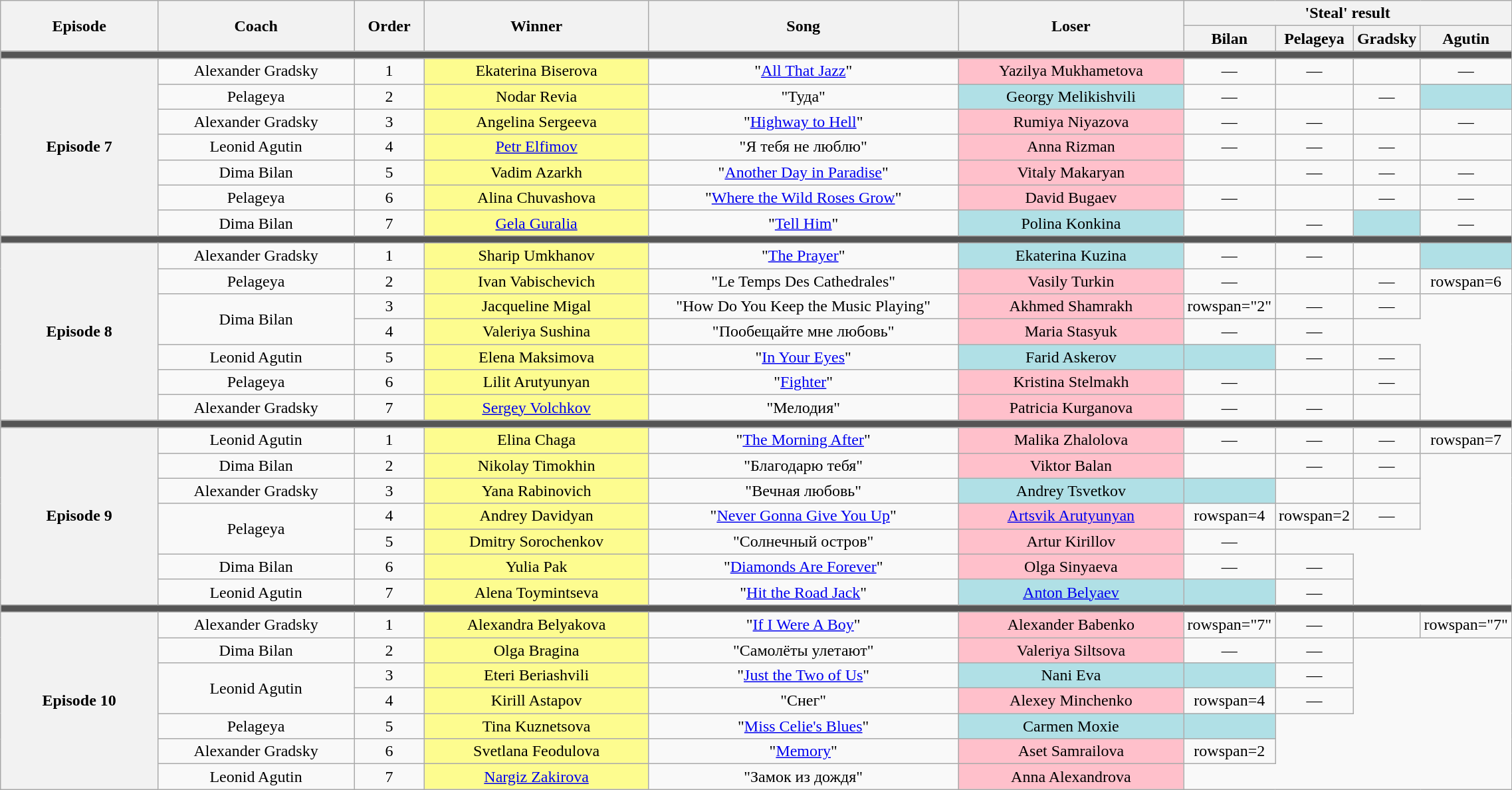<table class="wikitable" style="text-align: center; width:120%;">
<tr>
<th rowspan="2" style="width:12%;">Episode</th>
<th rowspan="2" style="width:15%;">Coach</th>
<th rowspan="2" style="width:05%;">Order</th>
<th rowspan="2" style="width:17%;">Winner</th>
<th rowspan="2" style="width:24%;">Song</th>
<th rowspan="2" style="width:17%;">Loser</th>
<th colspan="4" style="width:20%;">'Steal' result</th>
</tr>
<tr>
<th style="width:05%;">Bilan</th>
<th style="width:05%;">Pelageya</th>
<th style="width:05%;">Gradsky</th>
<th style="width:05%;">Agutin</th>
</tr>
<tr>
<td colspan="10" style="background:#555;"></td>
</tr>
<tr>
<th rowspan=7>Episode 7 <br> </th>
<td>Alexander Gradsky</td>
<td>1</td>
<td style="background:#fdfc8f;">Ekaterina Biserova</td>
<td>"<a href='#'>All That Jazz</a>"</td>
<td style="background:pink;">Yazilya Mukhametova</td>
<td>—</td>
<td>—</td>
<td></td>
<td>—</td>
</tr>
<tr>
<td>Pelageya</td>
<td>2</td>
<td style="background:#fdfc8f;">Nodar Revia</td>
<td>"Туда"</td>
<td style="background:#B0E0E6;">Georgy Melikishvili</td>
<td>—</td>
<td></td>
<td>—</td>
<td style="background:#B0E0E6;"><strong></strong></td>
</tr>
<tr>
<td>Alexander Gradsky</td>
<td>3</td>
<td style="background:#fdfc8f;">Angelina Sergeeva</td>
<td>"<a href='#'>Highway to Hell</a>"</td>
<td style="background:pink;">Rumiya Niyazova</td>
<td>—</td>
<td>—</td>
<td></td>
<td>—</td>
</tr>
<tr>
<td>Leonid Agutin</td>
<td>4</td>
<td style="background:#fdfc8f;"><a href='#'>Petr Elfimov</a></td>
<td>"Я тебя не люблю"</td>
<td style="background:pink;">Anna Rizman</td>
<td>—</td>
<td>—</td>
<td>—</td>
<td></td>
</tr>
<tr>
<td>Dima Bilan</td>
<td>5</td>
<td style="background:#fdfc8f;">Vadim Azarkh</td>
<td>"<a href='#'>Another Day in Paradise</a>"</td>
<td style="background:pink;">Vitaly Makaryan</td>
<td></td>
<td>—</td>
<td>—</td>
<td>—</td>
</tr>
<tr>
<td>Pelageya</td>
<td>6</td>
<td style="background:#fdfc8f;">Alina Chuvashova</td>
<td>"<a href='#'>Where the Wild Roses Grow</a>"</td>
<td style="background:pink;">David Bugaev</td>
<td>—</td>
<td></td>
<td>—</td>
<td>—</td>
</tr>
<tr>
<td>Dima Bilan</td>
<td>7</td>
<td style="background:#fdfc8f;"><a href='#'>Gela Guralia</a></td>
<td>"<a href='#'>Tell Him</a>"</td>
<td style="background:#B0E0E6;">Polina Konkina</td>
<td></td>
<td>—</td>
<td style="background:#B0E0E6;"><strong></strong></td>
<td>—</td>
</tr>
<tr>
<td colspan="10" style="background:#555;"></td>
</tr>
<tr>
<th rowspan=7>Episode 8 <br> </th>
<td>Alexander Gradsky</td>
<td>1</td>
<td style="background:#fdfc8f;">Sharip Umkhanov</td>
<td>"<a href='#'>The Prayer</a>"</td>
<td style="background:#B0E0E6;">Ekaterina Kuzina</td>
<td>—</td>
<td>—</td>
<td></td>
<td style="background:#B0E0E6;"><strong></strong></td>
</tr>
<tr>
<td>Pelageya</td>
<td>2</td>
<td style="background:#fdfc8f;">Ivan Vabischevich</td>
<td>"Le Temps Des Cathedrales"</td>
<td style="background:pink;">Vasily Turkin</td>
<td>—</td>
<td></td>
<td>—</td>
<td>rowspan=6 </td>
</tr>
<tr>
<td rowspan="2">Dima Bilan</td>
<td>3</td>
<td style="background:#fdfc8f;">Jacqueline Migal</td>
<td>"How Do You Keep the Music Playing"</td>
<td style="background:pink;">Akhmed Shamrakh</td>
<td>rowspan="2" </td>
<td>—</td>
<td>—</td>
</tr>
<tr>
<td>4</td>
<td style="background:#fdfc8f;">Valeriya Sushina</td>
<td>"Пообещайте мне любовь"</td>
<td style="background:pink;">Maria Stasyuk</td>
<td>—</td>
<td>—</td>
</tr>
<tr>
<td>Leonid Agutin</td>
<td>5</td>
<td style="background:#fdfc8f;">Elena Maksimova</td>
<td>"<a href='#'>In Your Eyes</a>"</td>
<td style="background:#B0E0E6;">Farid Askerov</td>
<td style="background:#B0E0E6;"><strong></strong></td>
<td>—</td>
<td>—</td>
</tr>
<tr>
<td>Pelageya</td>
<td>6</td>
<td style="background:#fdfc8f;">Lilit Arutyunyan</td>
<td>"<a href='#'>Fighter</a>"</td>
<td style="background:pink;">Kristina Stelmakh</td>
<td>—</td>
<td></td>
<td>—</td>
</tr>
<tr>
<td>Alexander Gradsky</td>
<td>7</td>
<td style="background:#fdfc8f;"><a href='#'>Sergey Volchkov</a></td>
<td>"Мелодия"</td>
<td style="background:pink;">Patricia Kurganova</td>
<td>—</td>
<td>—</td>
<td></td>
</tr>
<tr>
<td colspan="10" style="background:#555;"></td>
</tr>
<tr>
<th rowspan=7>Episode 9 <br> </th>
<td>Leonid Agutin</td>
<td>1</td>
<td style="background:#fdfc8f;">Elina Chaga</td>
<td>"<a href='#'>The Morning After</a>"</td>
<td style="background:pink;">Malika Zhalolova</td>
<td>—</td>
<td>—</td>
<td>—</td>
<td>rowspan=7 </td>
</tr>
<tr>
<td>Dima Bilan</td>
<td>2</td>
<td style="background:#fdfc8f;">Nikolay Timokhin</td>
<td>"Благодарю тебя"</td>
<td style="background:pink;">Viktor Balan</td>
<td></td>
<td>—</td>
<td>—</td>
</tr>
<tr>
<td>Alexander Gradsky</td>
<td>3</td>
<td style="background:#fdfc8f;">Yana Rabinovich</td>
<td>"Вечная любовь"</td>
<td style="background:#B0E0E6;">Andrey Tsvetkov</td>
<td style="background:#B0E0E6;"><strong></strong></td>
<td><strong></strong></td>
<td></td>
</tr>
<tr>
<td rowspan="2">Pelageya</td>
<td>4</td>
<td style= "background:#fdfc8f;">Andrey Davidyan</td>
<td>"<a href='#'>Never Gonna Give You Up</a>"</td>
<td style="background:pink;"><a href='#'>Artsvik Arutyunyan</a></td>
<td>rowspan=4 </td>
<td>rowspan=2 </td>
<td>—</td>
</tr>
<tr>
<td>5</td>
<td style= "background:#fdfc8f;">Dmitry Sorochenkov</td>
<td>"Солнечный остров"</td>
<td style= "background:pink;">Artur Kirillov</td>
<td>—</td>
</tr>
<tr>
<td>Dima Bilan</td>
<td>6</td>
<td style="background:#fdfc8f;">Yulia Pak</td>
<td>"<a href='#'>Diamonds Are Forever</a>"</td>
<td style="background:pink;">Olga Sinyaeva</td>
<td>—</td>
<td>—</td>
</tr>
<tr>
<td>Leonid Agutin</td>
<td>7</td>
<td style="background:#fdfc8f;">Alena Toymintseva</td>
<td>"<a href='#'>Hit the Road Jack</a>"</td>
<td style="background:#B0E0E6;"><a href='#'>Anton Belyaev</a></td>
<td style="background:#B0E0E6;"><strong></strong></td>
<td>—</td>
</tr>
<tr>
<td colspan="10" style="background:#555;"></td>
</tr>
<tr>
<th rowspan=7>Episode 10 <br> </th>
<td>Alexander Gradsky</td>
<td>1</td>
<td style="background:#fdfc8f;">Alexandra Belyakova</td>
<td>"<a href='#'>If I Were A Boy</a>"</td>
<td style="background:pink;">Alexander Babenko</td>
<td>rowspan="7" </td>
<td>—</td>
<td></td>
<td>rowspan="7" </td>
</tr>
<tr>
<td>Dima Bilan</td>
<td>2</td>
<td style="background:#fdfc8f;">Olga Bragina</td>
<td>"Самолёты улетают"</td>
<td style="background:pink;">Valeriya Siltsova</td>
<td>—</td>
<td>—</td>
</tr>
<tr>
<td rowspan="2">Leonid Agutin</td>
<td>3</td>
<td style="background:#fdfc8f;">Eteri Beriashvili</td>
<td>"<a href='#'>Just the Two of Us</a>"</td>
<td style="background:#B0E0E6;">Nani Eva</td>
<td style="background:#B0E0E6;"><strong></strong></td>
<td>—</td>
</tr>
<tr>
<td>4</td>
<td style="background:#fdfc8f;">Kirill Astapov</td>
<td>"Снег"</td>
<td style="background:pink;">Alexey Minchenko</td>
<td>rowspan=4 </td>
<td>—</td>
</tr>
<tr>
<td>Pelageya</td>
<td>5</td>
<td style="background:#fdfc8f;">Tina Kuznetsova</td>
<td>"<a href='#'>Miss Celie's Blues</a>"</td>
<td style="background:#B0E0E6;">Carmen Moxie</td>
<td style="background:#B0E0E6;"><strong></strong></td>
</tr>
<tr>
<td>Alexander Gradsky</td>
<td>6</td>
<td style="background:#fdfc8f;">Svetlana Feodulova</td>
<td>"<a href='#'>Memory</a>"</td>
<td style="background:pink;">Aset Samrailova</td>
<td>rowspan=2 </td>
</tr>
<tr>
<td>Leonid Agutin</td>
<td>7</td>
<td style="background:#fdfc8f;"><a href='#'>Nargiz Zakirova</a></td>
<td>"Замок из дождя"</td>
<td style="background:pink;">Anna Alexandrova</td>
</tr>
</table>
